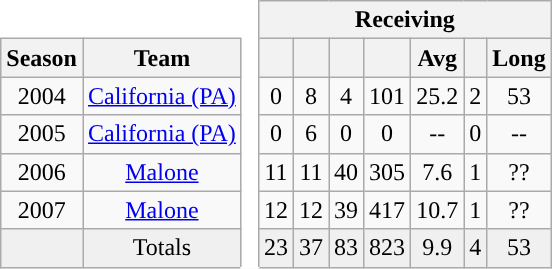<table class="wikitable" style="text-align:center">
<tr>
<th colspan=2 style="background:#fff; border-color:#fff #fff #aaa #fff"> </th>
<th rowspan=99 style="background:#fff; border-color:#fff #aaa"> </th>
<th colspan=7>Receiving</th>
</tr>
<tr>
<th>Season</th>
<th>Team</th>
<th></th>
<th></th>
<th align="center"></th>
<th></th>
<th>Avg</th>
<th></th>
<th>Long</th>
</tr>
<tr>
<td>2004</td>
<td><a href='#'>California (PA)</a></td>
<td>0</td>
<td>8</td>
<td>4</td>
<td>101</td>
<td>25.2</td>
<td>2</td>
<td>53</td>
</tr>
<tr>
<td>2005</td>
<td><a href='#'>California (PA)</a></td>
<td>0</td>
<td>6</td>
<td>0</td>
<td>0</td>
<td>--</td>
<td>0</td>
<td>--</td>
</tr>
<tr>
<td>2006</td>
<td><a href='#'>Malone</a></td>
<td>11</td>
<td>11</td>
<td>40</td>
<td>305</td>
<td>7.6</td>
<td>1</td>
<td>??</td>
</tr>
<tr>
<td>2007</td>
<td><a href='#'>Malone</a></td>
<td>12</td>
<td>12</td>
<td>39</td>
<td>417</td>
<td>10.7</td>
<td>1</td>
<td>??</td>
</tr>
<tr style="background:#f0f0f0;">
<td></td>
<td>Totals</td>
<td>23</td>
<td>37</td>
<td>83</td>
<td>823</td>
<td>9.9</td>
<td>4</td>
<td>53</td>
</tr>
</table>
